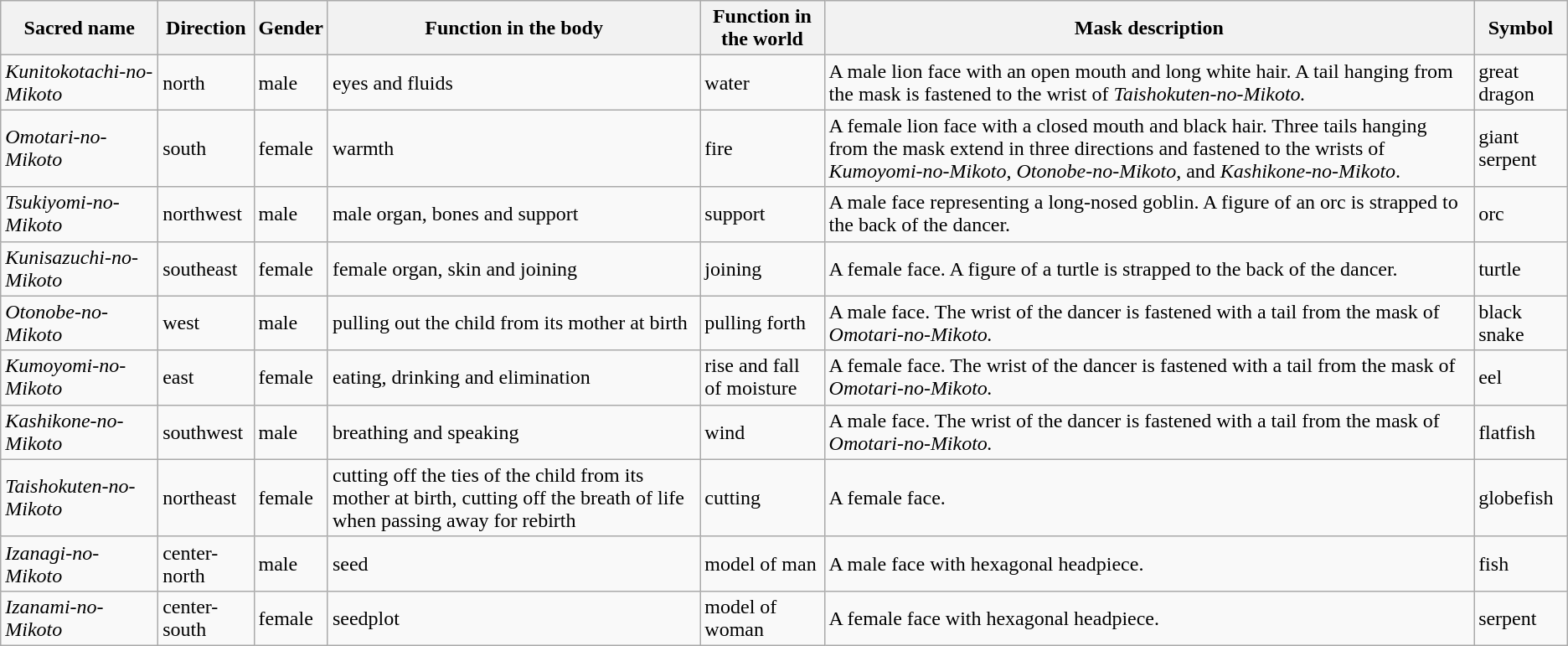<table class="wikitable">
<tr>
<th>Sacred name</th>
<th>Direction</th>
<th>Gender</th>
<th>Function in the body</th>
<th>Function in the world</th>
<th>Mask description</th>
<th>Symbol</th>
</tr>
<tr>
<td><em>Kunitokotachi-no-Mikoto</em></td>
<td>north</td>
<td>male</td>
<td>eyes and fluids</td>
<td>water</td>
<td>A male lion face with an open mouth and long white hair. A tail hanging from the mask is fastened to the wrist of <em>Taishokuten-no-Mikoto.</em></td>
<td>great dragon</td>
</tr>
<tr>
<td><em>Omotari-no-Mikoto</em></td>
<td>south</td>
<td>female</td>
<td>warmth</td>
<td>fire</td>
<td>A female lion face with a closed mouth and black hair. Three tails hanging from the mask extend in three directions and fastened to the wrists of <em>Kumoyomi-no-Mikoto</em>, <em>Otonobe-no-Mikoto</em>, and <em>Kashikone-no-Mikoto</em>.</td>
<td>giant serpent</td>
</tr>
<tr>
<td><em>Tsukiyomi-no-Mikoto</em></td>
<td>northwest</td>
<td>male</td>
<td>male organ, bones and support</td>
<td>support</td>
<td>A male face representing a long-nosed goblin. A figure of an orc is strapped to the back of the dancer.</td>
<td>orc</td>
</tr>
<tr>
<td><em>Kunisazuchi-no-Mikoto</em></td>
<td>southeast</td>
<td>female</td>
<td>female organ, skin and joining</td>
<td>joining</td>
<td>A female face. A figure of a turtle is strapped to the back of the dancer.</td>
<td>turtle</td>
</tr>
<tr>
<td><em>Otonobe-no-Mikoto</em></td>
<td>west</td>
<td>male</td>
<td>pulling out the child from its mother at birth</td>
<td>pulling forth</td>
<td>A male face. The wrist of the dancer is fastened with a tail from the mask of <em>Omotari-no-Mikoto.</em></td>
<td>black snake</td>
</tr>
<tr>
<td><em>Kumoyomi-no-Mikoto</em></td>
<td>east</td>
<td>female</td>
<td>eating, drinking and elimination</td>
<td>rise and fall of moisture</td>
<td>A female face. The wrist of the dancer is fastened with a tail from the mask of <em>Omotari-no-Mikoto.</em></td>
<td>eel</td>
</tr>
<tr>
<td><em>Kashikone-no-Mikoto</em></td>
<td>southwest</td>
<td>male</td>
<td>breathing and speaking</td>
<td>wind</td>
<td>A male face. The wrist of the dancer is fastened with a tail from the mask of <em>Omotari-no-Mikoto.</em></td>
<td>flatfish</td>
</tr>
<tr>
<td><em>Taishokuten-no-Mikoto</em></td>
<td>northeast</td>
<td>female</td>
<td>cutting off the ties of the child from its mother at birth, cutting off the breath of life when passing away for rebirth</td>
<td>cutting</td>
<td>A female face.</td>
<td>globefish</td>
</tr>
<tr>
<td><em>Izanagi-no-Mikoto</em></td>
<td>center-north</td>
<td>male</td>
<td>seed</td>
<td>model of man</td>
<td>A male face with hexagonal headpiece.</td>
<td>fish</td>
</tr>
<tr>
<td><em>Izanami-no-Mikoto</em></td>
<td>center-south</td>
<td>female</td>
<td>seedplot</td>
<td>model of woman</td>
<td>A female face with hexagonal headpiece.</td>
<td>serpent</td>
</tr>
</table>
